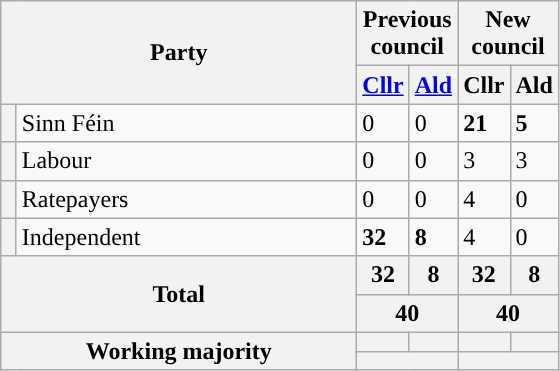<table class="wikitable">
<tr>
<th colspan="2" rowspan="2" style="width: 230px">Party</th>
<th valign=top colspan="2" style="width: 30px">Previous council</th>
<th valign=top colspan="2" style="width: 30px">New council</th>
</tr>
<tr>
<th><a href='#'>Cllr</a></th>
<th><a href='#'>Ald</a></th>
<th>Cllr</th>
<th>Ald</th>
</tr>
<tr>
<th style="background-color: "></th>
<td>Sinn Féin</td>
<td>0</td>
<td>0</td>
<td><strong>21</strong></td>
<td><strong>5</strong></td>
</tr>
<tr>
<th style="background-color: "></th>
<td>Labour</td>
<td>0</td>
<td>0</td>
<td>3</td>
<td>3</td>
</tr>
<tr>
<th style="background-color: ; width: 3px;"></th>
<td>Ratepayers</td>
<td>0</td>
<td>0</td>
<td>4</td>
<td>0</td>
</tr>
<tr>
<th style="background-color: "></th>
<td>Independent</td>
<td><strong>32</strong></td>
<td><strong>8</strong></td>
<td>4</td>
<td>0</td>
</tr>
<tr>
<th colspan="2" rowspan="2">Total</th>
<th style="text-align: center">32</th>
<th style="text-align: center">8</th>
<th style="text-align: center">32</th>
<th style="text-align: center">8</th>
</tr>
<tr>
<th colspan="2" style="text-align: center">40</th>
<th colspan="2" style="text-align: center">40</th>
</tr>
<tr>
<th colspan="2" rowspan="2">Working majority</th>
<th></th>
<th></th>
<th></th>
<th></th>
</tr>
<tr>
<th colspan="2"></th>
<th colspan="2"></th>
</tr>
</table>
